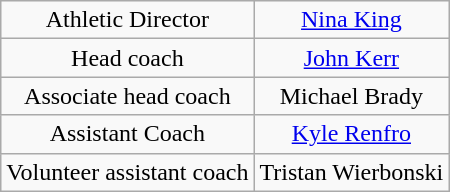<table class="wikitable" style="text-align: center;">
<tr>
<td>Athletic Director</td>
<td> <a href='#'>Nina King</a></td>
</tr>
<tr>
<td>Head coach</td>
<td> <a href='#'>John Kerr</a></td>
</tr>
<tr>
<td>Associate head coach</td>
<td> Michael Brady</td>
</tr>
<tr>
<td>Assistant Coach</td>
<td> <a href='#'>Kyle Renfro</a></td>
</tr>
<tr>
<td>Volunteer assistant coach</td>
<td> Tristan Wierbonski</td>
</tr>
</table>
